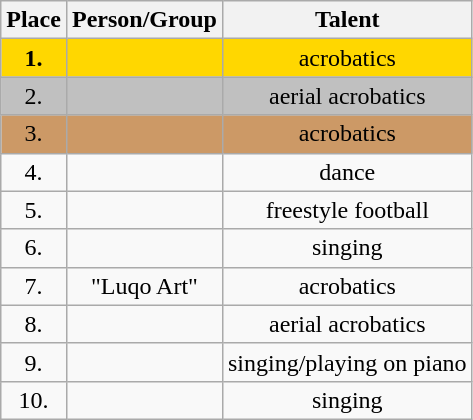<table class="wikitable sortable">
<tr>
<th>Place</th>
<th>Person/Group</th>
<th>Talent</th>
</tr>
<tr bgcolor="gold">
<td align="center"><strong>1.</strong></td>
<td align="center"><strong><br></strong></td>
<td align="center">acrobatics</td>
</tr>
<tr bgcolor="silver">
<td align="center">2.</td>
<td align="center"><br></td>
<td align="center">aerial acrobatics</td>
</tr>
<tr bgcolor="#cc9966">
<td align="center">3.</td>
<td align="center"></td>
<td align="center">acrobatics</td>
</tr>
<tr>
<td align="center">4.</td>
<td align="center"></td>
<td align="center">dance</td>
</tr>
<tr>
<td align="center">5.</td>
<td align="center"></td>
<td align="center">freestyle football</td>
</tr>
<tr>
<td align="center">6.</td>
<td align="center"></td>
<td align="center">singing</td>
</tr>
<tr>
<td align="center">7.</td>
<td align="center"> "Luqo Art"</td>
<td align="center">acrobatics</td>
</tr>
<tr>
<td align="center">8.</td>
<td align="center"></td>
<td align="center">aerial acrobatics</td>
</tr>
<tr>
<td align="center">9.</td>
<td align="center"></td>
<td align="center">singing/playing on piano</td>
</tr>
<tr>
<td align="center">10.</td>
<td align="center"></td>
<td align="center">singing</td>
</tr>
</table>
